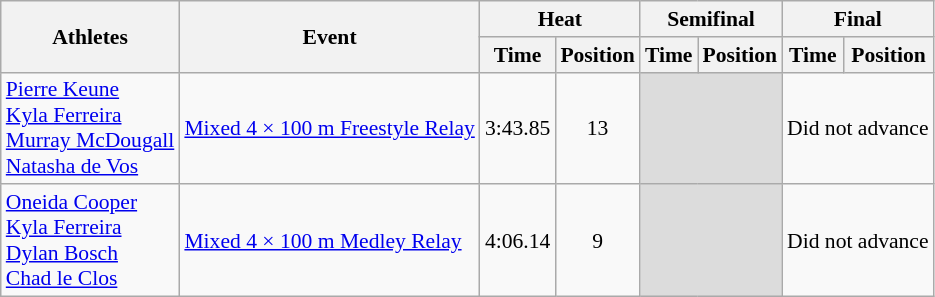<table class="wikitable" border="1" style="font-size:90%">
<tr>
<th rowspan=2>Athletes</th>
<th rowspan=2>Event</th>
<th colspan=2>Heat</th>
<th colspan=2>Semifinal</th>
<th colspan=2>Final</th>
</tr>
<tr>
<th>Time</th>
<th>Position</th>
<th>Time</th>
<th>Position</th>
<th>Time</th>
<th>Position</th>
</tr>
<tr>
<td><a href='#'>Pierre Keune</a><br><a href='#'>Kyla Ferreira</a><br><a href='#'>Murray McDougall</a><br><a href='#'>Natasha de Vos</a></td>
<td><a href='#'>Mixed 4 × 100 m Freestyle Relay</a></td>
<td align=center>3:43.85</td>
<td align=center>13</td>
<td colspan=2 bgcolor=#DCDCDC></td>
<td colspan="2" align=center>Did not advance</td>
</tr>
<tr>
<td><a href='#'>Oneida Cooper</a><br><a href='#'>Kyla Ferreira</a><br><a href='#'>Dylan Bosch</a><br><a href='#'>Chad le Clos</a></td>
<td><a href='#'>Mixed 4 × 100 m Medley Relay</a></td>
<td align=center>4:06.14</td>
<td align=center>9</td>
<td colspan=2 bgcolor=#DCDCDC></td>
<td colspan="2" align=center>Did not advance</td>
</tr>
</table>
